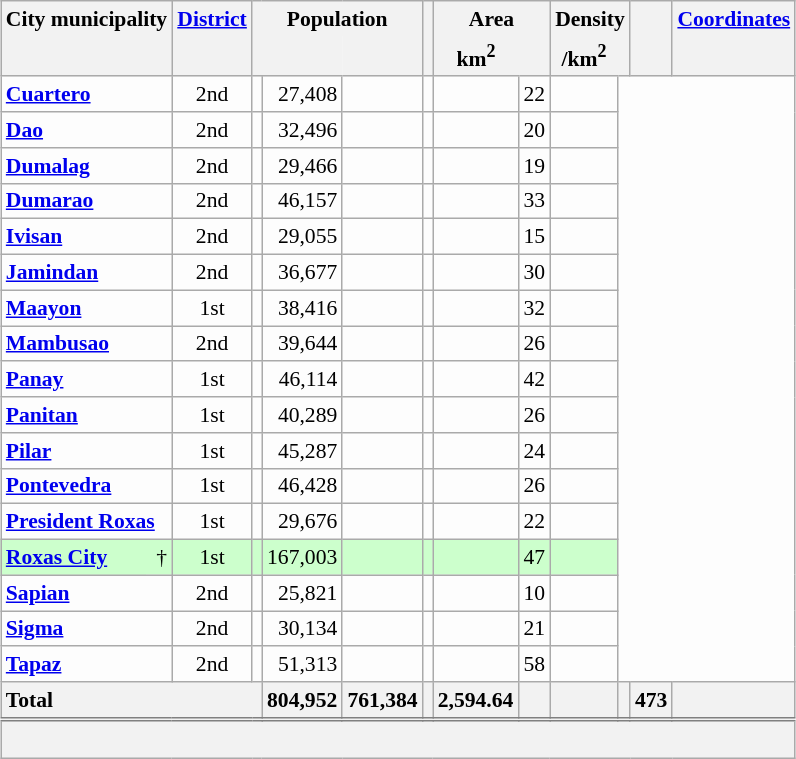<table class="wikitable sortable" style="margin:auto;table-layout:fixed;text-align:right;background-color:#FDFDFD;font-size:90%;border-collapse:collapse;">
<tr>
<th scope="col" style="border-bottom:none;" class="unsortable" colspan=2>City  municipality</th>
<th scope="col" style="border-bottom:none;" class="unsortable"><a href='#'>District</a></th>
<th scope="col" style="border-bottom:none;" class="unsortable" colspan=3>Population</th>
<th scope="col" style="border-bottom:none;" class="unsortable"></th>
<th scope="col" style="border-bottom:none;" class="unsortable" colspan=2>Area</th>
<th scope="col" style="border-bottom:none;" class="unsortable" colspan=2>Density</th>
<th scope="col" style="border-bottom:none;" class="unsortable"></th>
<th scope="col" style="border-bottom:none;" class="unsortable"><a href='#'>Coordinates</a></th>
</tr>
<tr>
<th scope="col" style="border-top:none;" colspan=2></th>
<th scope="col" style="border-top:none;"></th>
<th scope="col" style="border-style:hidden hidden solid solid;" colspan=2></th>
<th scope="col" style="border-style:hidden solid solid hidden;"></th>
<th scope="col" style="border-top:none;"></th>
<th scope="col" style="border-style:hidden hidden solid solid;">km<sup>2</sup></th>
<th scope="col" style="border-style:hidden solid solid hidden;" class="unsortable"></th>
<th scope="col" style="border-style:hidden hidden solid solid;">/km<sup>2</sup></th>
<th scope="col" style="border-style:hidden solid solid hidden;" class="unsortable"></th>
<th scope="col" style="border-top:none;"></th>
<th scope="col" style="border-top:none;"></th>
</tr>
<tr>
<th scope="row" colspan=2 style="text-align:left;background-color:initial;"><a href='#'>Cuartero</a></th>
<td style="text-align:center;">2nd</td>
<td></td>
<td>27,408</td>
<td></td>
<td></td>
<td></td>
<td style="text-align:center;">22</td>
<td style="text-align:center;"></td>
</tr>
<tr>
<th scope="row" colspan=2 style="text-align:left;background-color:initial;"><a href='#'>Dao</a></th>
<td style="text-align:center;">2nd</td>
<td></td>
<td>32,496</td>
<td></td>
<td></td>
<td></td>
<td style="text-align:center;">20</td>
<td style="text-align:center;"></td>
</tr>
<tr>
<th scope="row" colspan=2 style="text-align:left;background-color:initial;"><a href='#'>Dumalag</a></th>
<td style="text-align:center;">2nd</td>
<td></td>
<td>29,466</td>
<td></td>
<td></td>
<td></td>
<td style="text-align:center;">19</td>
<td style="text-align:center;"></td>
</tr>
<tr>
<th scope="row" colspan=2 style="text-align:left;background-color:initial;"><a href='#'>Dumarao</a></th>
<td style="text-align:center;">2nd</td>
<td></td>
<td>46,157</td>
<td></td>
<td></td>
<td></td>
<td style="text-align:center;">33</td>
<td style="text-align:center;"></td>
</tr>
<tr>
<th scope="row" colspan=2 style="text-align:left;background-color:initial;"><a href='#'>Ivisan</a></th>
<td style="text-align:center;">2nd</td>
<td></td>
<td>29,055</td>
<td></td>
<td></td>
<td></td>
<td style="text-align:center;">15</td>
<td style="text-align:center;"></td>
</tr>
<tr>
<th scope="row" colspan=2 style="text-align:left;background-color:initial;"><a href='#'>Jamindan</a></th>
<td style="text-align:center;">2nd</td>
<td></td>
<td>36,677</td>
<td></td>
<td></td>
<td></td>
<td style="text-align:center;">30</td>
<td style="text-align:center;"></td>
</tr>
<tr>
<th scope="row" colspan=2 style="text-align:left;background-color:initial;"><a href='#'>Maayon</a></th>
<td style="text-align:center;">1st</td>
<td></td>
<td>38,416</td>
<td></td>
<td></td>
<td></td>
<td style="text-align:center;">32</td>
<td style="text-align:center;"></td>
</tr>
<tr>
<th scope="row" colspan=2 style="text-align:left;background-color:initial;"><a href='#'>Mambusao</a></th>
<td style="text-align:center;">2nd</td>
<td></td>
<td>39,644</td>
<td></td>
<td></td>
<td></td>
<td style="text-align:center;">26</td>
<td style="text-align:center;"></td>
</tr>
<tr>
<th scope="row" colspan=2 style="text-align:left;background-color:initial;"><a href='#'>Panay</a></th>
<td style="text-align:center;">1st</td>
<td></td>
<td>46,114</td>
<td></td>
<td></td>
<td></td>
<td style="text-align:center;">42</td>
<td style="text-align:center;"></td>
</tr>
<tr>
<th scope="row" colspan=2 style="text-align:left;background-color:initial;"><a href='#'>Panitan</a></th>
<td style="text-align:center;">1st</td>
<td></td>
<td>40,289</td>
<td></td>
<td></td>
<td></td>
<td style="text-align:center;">26</td>
<td style="text-align:center;"></td>
</tr>
<tr>
<th scope="row" colspan=2 style="text-align:left;background-color:initial;"><a href='#'>Pilar</a></th>
<td style="text-align:center;">1st</td>
<td></td>
<td>45,287</td>
<td></td>
<td></td>
<td></td>
<td style="text-align:center;">24</td>
<td style="text-align:center;"></td>
</tr>
<tr>
<th scope="row" colspan=2 style="text-align:left;background-color:initial;"><a href='#'>Pontevedra</a></th>
<td style="text-align:center;">1st</td>
<td></td>
<td>46,428</td>
<td></td>
<td></td>
<td></td>
<td style="text-align:center;">26</td>
<td style="text-align:center;"></td>
</tr>
<tr>
<th scope="row" colspan=2 style="text-align:left;background-color:initial;"><a href='#'>President Roxas</a></th>
<td style="text-align:center;">1st</td>
<td></td>
<td>29,676</td>
<td></td>
<td></td>
<td></td>
<td style="text-align:center;">22</td>
<td style="text-align:center;"></td>
</tr>
<tr style="background-color:#CCFFCC;">
<th scope="row" style="text-align:left;background-color:#CCFFCC;border-right:0;"><a href='#'>Roxas City</a></th>
<td style="text-align:right;border-left:0;">†</td>
<td style="text-align:center;">1st</td>
<td></td>
<td>167,003</td>
<td></td>
<td></td>
<td></td>
<td style="text-align:center;">47</td>
<td style="text-align:center;"></td>
</tr>
<tr>
<th scope="row" colspan=2 style="text-align:left;background-color:initial;"><a href='#'>Sapian</a></th>
<td style="text-align:center;">2nd</td>
<td></td>
<td>25,821</td>
<td></td>
<td></td>
<td></td>
<td style="text-align:center;">10</td>
<td style="text-align:center;"></td>
</tr>
<tr>
<th scope="row" colspan=2 style="text-align:left;background-color:initial;"><a href='#'>Sigma</a></th>
<td style="text-align:center;">2nd</td>
<td></td>
<td>30,134</td>
<td></td>
<td></td>
<td></td>
<td style="text-align:center;">21</td>
<td style="text-align:center;"></td>
</tr>
<tr>
<th scope="row" colspan=2 style="text-align:left;background-color:initial;"><a href='#'>Tapaz</a></th>
<td style="text-align:center;">2nd</td>
<td></td>
<td>51,313</td>
<td></td>
<td></td>
<td></td>
<td style="text-align:center;">58</td>
<td style="text-align:center;"></td>
</tr>
<tr class="sortbottom">
<th scope="row" colspan=4 style="text-align:left;">Total</th>
<th scope="col" style="text-align:right;">804,952</th>
<th scope="col" style="text-align:right;">761,384</th>
<th scope="col" style="text-align:right;"></th>
<th scope="col" style="text-align:right;">2,594.64</th>
<th scope="col"></th>
<th scope="col" style="text-align:right;"></th>
<th scope="col" style="text-align:right;"></th>
<th scope="col">473</th>
<th scope="col" style="font-style:italic;"></th>
</tr>
<tr class="sortbottom" style="background-color:#F2F2F2;border-top:double grey;line-height:1.3em;">
<td colspan="13"><br></td>
</tr>
</table>
